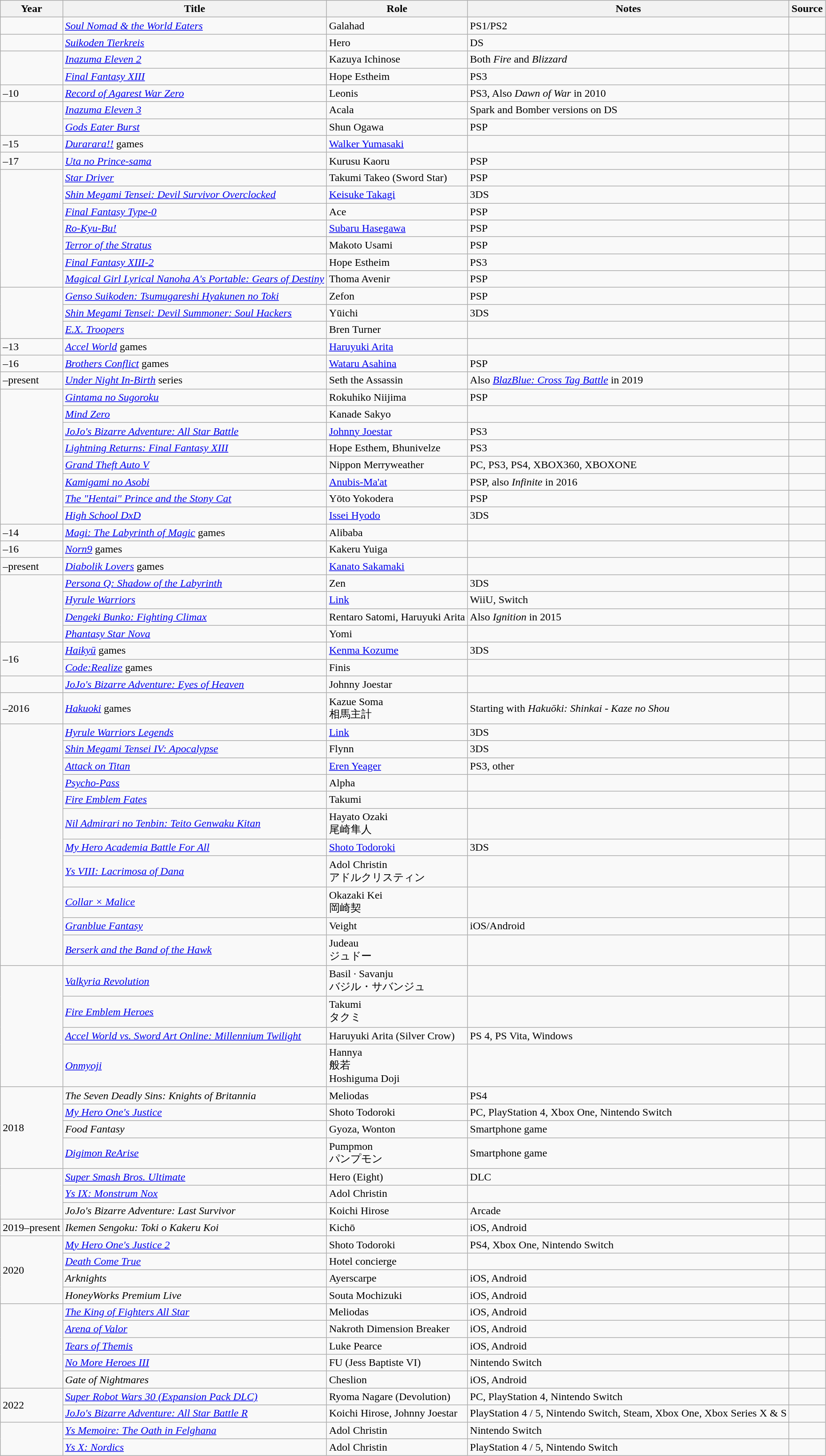<table class="wikitable sortable plainrowheaders">
<tr>
<th>Year</th>
<th>Title</th>
<th>Role</th>
<th class="unsortable">Notes</th>
<th class="unsortable">Source</th>
</tr>
<tr>
<td></td>
<td><em><a href='#'>Soul Nomad & the World Eaters</a></em></td>
<td>Galahad</td>
<td>PS1/PS2</td>
<td></td>
</tr>
<tr>
<td></td>
<td><em><a href='#'>Suikoden Tierkreis</a></em></td>
<td>Hero</td>
<td>DS</td>
<td></td>
</tr>
<tr>
<td rowspan="2"></td>
<td><em><a href='#'>Inazuma Eleven 2</a></em></td>
<td>Kazuya Ichinose</td>
<td>Both <em>Fire</em> and <em>Blizzard</em></td>
<td></td>
</tr>
<tr>
<td><em><a href='#'>Final Fantasy XIII</a></em></td>
<td>Hope Estheim</td>
<td>PS3</td>
<td></td>
</tr>
<tr>
<td>–10</td>
<td><em><a href='#'>Record of Agarest War Zero</a> </em></td>
<td>Leonis</td>
<td>PS3, Also <em>Dawn of War</em> in 2010</td>
<td></td>
</tr>
<tr>
<td rowspan="2"></td>
<td><em><a href='#'>Inazuma Eleven 3</a></em></td>
<td>Acala</td>
<td>Spark and Bomber versions on DS</td>
<td></td>
</tr>
<tr>
<td><em><a href='#'>Gods Eater Burst</a></em></td>
<td>Shun Ogawa</td>
<td>PSP</td>
<td></td>
</tr>
<tr>
<td>–15</td>
<td><em><a href='#'>Durarara!!</a></em> games</td>
<td><a href='#'>Walker Yumasaki</a></td>
<td></td>
<td></td>
</tr>
<tr>
<td>–17</td>
<td><em><a href='#'>Uta no Prince-sama</a></em></td>
<td>Kurusu Kaoru</td>
<td>PSP</td>
<td></td>
</tr>
<tr>
<td rowspan="7"></td>
<td><em><a href='#'>Star Driver</a></em></td>
<td>Takumi Takeo (Sword Star)</td>
<td>PSP</td>
<td></td>
</tr>
<tr>
<td><em><a href='#'>Shin Megami Tensei: Devil Survivor Overclocked</a></em></td>
<td><a href='#'>Keisuke Takagi</a></td>
<td>3DS</td>
<td></td>
</tr>
<tr>
<td><em><a href='#'>Final Fantasy Type-0</a></em></td>
<td>Ace</td>
<td>PSP</td>
<td></td>
</tr>
<tr>
<td><em><a href='#'>Ro-Kyu-Bu!</a></em></td>
<td><a href='#'>Subaru Hasegawa</a></td>
<td>PSP</td>
<td></td>
</tr>
<tr>
<td><em><a href='#'>Terror of the Stratus</a></em></td>
<td>Makoto Usami</td>
<td>PSP</td>
<td></td>
</tr>
<tr>
<td><em><a href='#'>Final Fantasy XIII-2</a></em></td>
<td>Hope Estheim</td>
<td>PS3</td>
<td></td>
</tr>
<tr>
<td><em><a href='#'>Magical Girl Lyrical Nanoha A's Portable: Gears of Destiny</a></em></td>
<td>Thoma Avenir</td>
<td>PSP</td>
<td></td>
</tr>
<tr>
<td rowspan="3"></td>
<td><em><a href='#'>Genso Suikoden: Tsumugareshi Hyakunen no Toki</a></em></td>
<td>Zefon</td>
<td>PSP</td>
<td></td>
</tr>
<tr>
<td><em><a href='#'>Shin Megami Tensei: Devil Summoner: Soul Hackers</a></em></td>
<td>Yūichi</td>
<td>3DS</td>
<td></td>
</tr>
<tr>
<td><em><a href='#'>E.X. Troopers</a></em></td>
<td>Bren Turner</td>
<td></td>
<td></td>
</tr>
<tr>
<td>–13</td>
<td><em><a href='#'>Accel World</a></em> games</td>
<td><a href='#'>Haruyuki Arita</a></td>
<td></td>
<td></td>
</tr>
<tr>
<td>–16</td>
<td><em><a href='#'>Brothers Conflict</a></em> games</td>
<td><a href='#'>Wataru Asahina</a></td>
<td>PSP</td>
<td></td>
</tr>
<tr>
<td>–present</td>
<td><em><a href='#'>Under Night In-Birth</a> </em> series</td>
<td>Seth the Assassin</td>
<td>Also <em><a href='#'>BlazBlue: Cross Tag Battle</a></em> in 2019</td>
<td></td>
</tr>
<tr>
<td rowspan="8"></td>
<td><em><a href='#'>Gintama no Sugoroku</a></em></td>
<td>Rokuhiko Niijima</td>
<td>PSP</td>
<td></td>
</tr>
<tr>
<td><em><a href='#'>Mind Zero</a></em></td>
<td>Kanade Sakyo</td>
<td></td>
<td></td>
</tr>
<tr>
<td><em><a href='#'>JoJo's Bizarre Adventure: All Star Battle</a></em></td>
<td><a href='#'>Johnny Joestar</a></td>
<td>PS3</td>
<td></td>
</tr>
<tr>
<td><em><a href='#'>Lightning Returns: Final Fantasy XIII</a></em></td>
<td>Hope Esthem, Bhunivelze</td>
<td>PS3</td>
<td></td>
</tr>
<tr>
<td><em><a href='#'>Grand Theft Auto V</a></em></td>
<td>Nippon Merryweather</td>
<td>PC, PS3, PS4, XBOX360, XBOXONE</td>
<td></td>
</tr>
<tr>
<td><em><a href='#'>Kamigami no Asobi</a></em></td>
<td><a href='#'>Anubis-Ma'at</a></td>
<td>PSP, also <em>Infinite</em> in 2016</td>
<td></td>
</tr>
<tr>
<td><em><a href='#'>The "Hentai" Prince and the Stony Cat</a></em></td>
<td>Yōto Yokodera</td>
<td>PSP</td>
<td></td>
</tr>
<tr>
<td><em><a href='#'>High School DxD</a></em></td>
<td><a href='#'>Issei Hyodo</a></td>
<td>3DS</td>
<td></td>
</tr>
<tr>
<td>–14</td>
<td><em><a href='#'>Magi: The Labyrinth of Magic</a></em> games</td>
<td>Alibaba</td>
<td></td>
<td></td>
</tr>
<tr>
<td>–16</td>
<td><em><a href='#'>Norn9</a></em> games</td>
<td>Kakeru Yuiga</td>
<td></td>
<td></td>
</tr>
<tr>
<td>–present</td>
<td><em><a href='#'>Diabolik Lovers</a></em> games</td>
<td><a href='#'>Kanato Sakamaki</a></td>
<td></td>
<td></td>
</tr>
<tr>
<td rowspan="4"></td>
<td><em><a href='#'>Persona Q: Shadow of the Labyrinth</a></em></td>
<td>Zen</td>
<td>3DS</td>
<td></td>
</tr>
<tr>
<td><em><a href='#'>Hyrule Warriors</a></em></td>
<td><a href='#'>Link</a></td>
<td>WiiU, Switch</td>
<td></td>
</tr>
<tr>
<td><em><a href='#'>Dengeki Bunko: Fighting Climax</a> </em></td>
<td>Rentaro Satomi, Haruyuki Arita</td>
<td>Also <em>Ignition</em> in 2015</td>
<td></td>
</tr>
<tr>
<td><em><a href='#'>Phantasy Star Nova</a></em></td>
<td>Yomi</td>
<td></td>
<td></td>
</tr>
<tr>
<td rowspan="2">–16</td>
<td><em><a href='#'>Haikyū</a></em> games</td>
<td><a href='#'>Kenma Kozume</a></td>
<td>3DS</td>
<td></td>
</tr>
<tr>
<td><em><a href='#'>Code:Realize</a></em> games</td>
<td>Finis</td>
<td></td>
<td></td>
</tr>
<tr>
<td></td>
<td><em><a href='#'>JoJo's Bizarre Adventure: Eyes of Heaven</a></em></td>
<td>Johnny Joestar</td>
<td></td>
<td></td>
</tr>
<tr>
<td>–2016</td>
<td><em><a href='#'>Hakuoki</a></em> games</td>
<td>Kazue Soma<br>相馬主計</td>
<td>Starting with <em>Hakuōki: Shinkai - Kaze no Shou</em></td>
<td></td>
</tr>
<tr>
<td rowspan="11"></td>
<td><em><a href='#'>Hyrule Warriors Legends</a></em></td>
<td><a href='#'>Link</a></td>
<td>3DS</td>
<td></td>
</tr>
<tr>
<td><em><a href='#'>Shin Megami Tensei IV: Apocalypse</a></em></td>
<td>Flynn</td>
<td>3DS</td>
<td></td>
</tr>
<tr>
<td><em><a href='#'>Attack on Titan</a></em></td>
<td><a href='#'>Eren Yeager</a></td>
<td>PS3, other</td>
<td></td>
</tr>
<tr>
<td><em><a href='#'>Psycho-Pass</a></em></td>
<td>Alpha</td>
<td></td>
<td></td>
</tr>
<tr>
<td><em><a href='#'>Fire Emblem Fates</a></em></td>
<td>Takumi</td>
<td></td>
<td></td>
</tr>
<tr>
<td><em><a href='#'>Nil Admirari no Tenbin: Teito Genwaku Kitan</a></em></td>
<td>Hayato Ozaki<br>尾崎隼人</td>
<td></td>
<td></td>
</tr>
<tr>
<td><em><a href='#'>My Hero Academia Battle For All</a></em></td>
<td><a href='#'>Shoto Todoroki</a><br></td>
<td>3DS</td>
<td></td>
</tr>
<tr>
<td><em><a href='#'>Ys VIII: Lacrimosa of Dana</a></em></td>
<td>Adol Christin<br>アドルクリスティン</td>
<td></td>
<td></td>
</tr>
<tr>
<td><em><a href='#'>Collar × Malice</a></em></td>
<td>Okazaki Kei<br>岡崎契</td>
<td></td>
<td></td>
</tr>
<tr>
<td><em><a href='#'>Granblue Fantasy</a></em></td>
<td>Veight</td>
<td>iOS/Android</td>
<td></td>
</tr>
<tr>
<td><em><a href='#'>Berserk and the Band of the Hawk</a></em></td>
<td>Judeau<br>ジュドー</td>
<td></td>
<td></td>
</tr>
<tr>
<td rowspan="4"></td>
<td><em><a href='#'>Valkyria Revolution</a></em></td>
<td>Basil · Savanju<br>バジル・サバンジュ</td>
<td></td>
<td></td>
</tr>
<tr>
<td><em><a href='#'>Fire Emblem Heroes</a></em></td>
<td>Takumi <br>タクミ</td>
<td></td>
<td></td>
</tr>
<tr>
<td><em><a href='#'>Accel World vs. Sword Art Online: Millennium Twilight</a></em></td>
<td>Haruyuki Arita (Silver Crow)</td>
<td>PS 4, PS Vita, Windows</td>
<td></td>
</tr>
<tr>
<td><em><a href='#'>Onmyoji</a></em></td>
<td>Hannya <br> 般若 <br> Hoshiguma Doji</td>
<td></td>
<td></td>
</tr>
<tr>
<td rowspan="4">2018</td>
<td><em>The Seven Deadly Sins: Knights of Britannia</em></td>
<td>Meliodas</td>
<td>PS4</td>
<td></td>
</tr>
<tr>
<td><em><a href='#'>My Hero One's Justice</a></em></td>
<td>Shoto Todoroki</td>
<td>PC, PlayStation 4, Xbox One, Nintendo Switch</td>
<td></td>
</tr>
<tr>
<td><em>Food Fantasy</em></td>
<td>Gyoza, Wonton</td>
<td>Smartphone game</td>
<td></td>
</tr>
<tr>
<td><em><a href='#'>Digimon ReArise</a></em></td>
<td>Pumpmon<br>パンプモン</td>
<td>Smartphone game</td>
<td></td>
</tr>
<tr>
<td rowspan="3"></td>
<td><em><a href='#'>Super Smash Bros. Ultimate</a></em></td>
<td>Hero (Eight)</td>
<td>DLC</td>
<td></td>
</tr>
<tr>
<td><em><a href='#'>Ys IX: Monstrum Nox</a></em></td>
<td>Adol Christin</td>
<td></td>
<td></td>
</tr>
<tr>
<td><em>JoJo's Bizarre Adventure: Last Survivor</em></td>
<td>Koichi Hirose</td>
<td>Arcade</td>
<td></td>
</tr>
<tr>
<td>2019–present</td>
<td><em>Ikemen Sengoku: Toki o Kakeru Koi</em></td>
<td>Kichō</td>
<td>iOS, Android</td>
<td></td>
</tr>
<tr>
<td rowspan="4">2020</td>
<td><em><a href='#'>My Hero One's Justice 2</a></em></td>
<td>Shoto Todoroki</td>
<td>PS4, Xbox One, Nintendo Switch</td>
<td></td>
</tr>
<tr>
<td><em><a href='#'>Death Come True</a></em></td>
<td>Hotel concierge</td>
<td></td>
<td></td>
</tr>
<tr>
<td><em>Arknights</em></td>
<td>Ayerscarpe</td>
<td>iOS, Android</td>
<td></td>
</tr>
<tr>
<td><em>HoneyWorks Premium Live</em></td>
<td>Souta Mochizuki</td>
<td>iOS, Android</td>
<td></td>
</tr>
<tr>
<td rowspan="5"></td>
<td><em><a href='#'>The King of Fighters All Star</a></em></td>
<td>Meliodas</td>
<td>iOS, Android</td>
<td></td>
</tr>
<tr>
<td><em><a href='#'>Arena of Valor</a></em></td>
<td>Nakroth Dimension Breaker</td>
<td>iOS, Android</td>
<td></td>
</tr>
<tr>
<td><em><a href='#'>Tears of Themis</a></em></td>
<td>Luke Pearce</td>
<td>iOS, Android</td>
<td></td>
</tr>
<tr>
<td><em><a href='#'>No More Heroes III</a></em></td>
<td>FU (Jess Baptiste VI)</td>
<td>Nintendo Switch</td>
<td></td>
</tr>
<tr>
<td><em>Gate of Nightmares</em></td>
<td>Cheslion</td>
<td>iOS, Android</td>
<td></td>
</tr>
<tr>
<td rowspan="2">2022</td>
<td><em><a href='#'>Super Robot Wars 30 (Expansion Pack DLC)</a></em></td>
<td>Ryoma Nagare (Devolution)</td>
<td>PC, PlayStation 4, Nintendo Switch</td>
<td></td>
</tr>
<tr>
<td><em><a href='#'>JoJo's Bizarre Adventure: All Star Battle R</a></em></td>
<td>Koichi Hirose, Johnny Joestar</td>
<td>PlayStation 4 / 5, Nintendo Switch, Steam, Xbox One, Xbox Series X & S</td>
<td></td>
</tr>
<tr>
<td rowspan="2"></td>
<td><em><a href='#'>Ys Memoire: The Oath in Felghana</a></em></td>
<td>Adol Christin</td>
<td>Nintendo Switch</td>
<td></td>
</tr>
<tr>
<td><em><a href='#'>Ys X: Nordics</a></em></td>
<td>Adol Christin</td>
<td>PlayStation 4 / 5, Nintendo Switch</td>
<td></td>
</tr>
</table>
